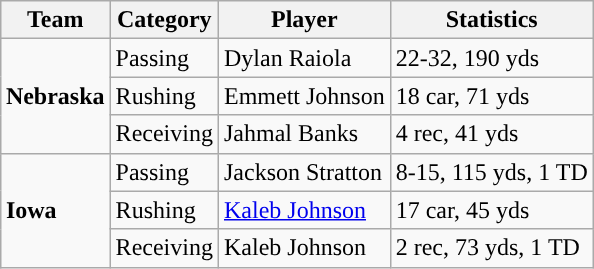<table class="wikitable" style="float: right;">
<tr>
<th>Team</th>
<th>Category</th>
<th>Player</th>
<th>Statistics</th>
</tr>
<tr>
<td rowspan=3><strong>Nebraska</strong></td>
<td>Passing</td>
<td>Dylan Raiola</td>
<td>22-32, 190 yds</td>
</tr>
<tr>
<td>Rushing</td>
<td>Emmett Johnson</td>
<td>18 car, 71 yds</td>
</tr>
<tr>
<td>Receiving</td>
<td>Jahmal Banks</td>
<td>4 rec, 41 yds</td>
</tr>
<tr>
<td rowspan=3><strong>Iowa</strong></td>
<td>Passing</td>
<td>Jackson Stratton</td>
<td>8-15, 115 yds, 1 TD</td>
</tr>
<tr>
<td>Rushing</td>
<td><a href='#'>Kaleb Johnson</a></td>
<td>17 car, 45 yds</td>
</tr>
<tr>
<td>Receiving</td>
<td>Kaleb Johnson</td>
<td>2 rec, 73 yds, 1 TD</td>
</tr>
</table>
